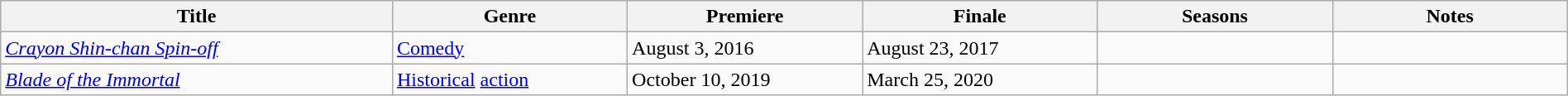<table style="width:100%;" class="wikitable sortable">
<tr>
<th style="width:25%;">Title</th>
<th style="width:15%;">Genre</th>
<th style="width:15%;">Premiere</th>
<th style="width:15%;">Finale</th>
<th style="width:15%;">Seasons</th>
<th style="width:15%;">Notes</th>
</tr>
<tr>
<td><em><a href='#'>Crayon Shin-chan Spin-off</a></em></td>
<td><a href='#'>Comedy</a></td>
<td>August 3, 2016</td>
<td>August 23, 2017</td>
<td></td>
<td></td>
</tr>
<tr>
<td><em><a href='#'>Blade of the Immortal</a></em></td>
<td><a href='#'>Historical</a> <a href='#'>action</a></td>
<td>October 10, 2019</td>
<td>March 25, 2020</td>
<td></td>
<td></td>
</tr>
</table>
